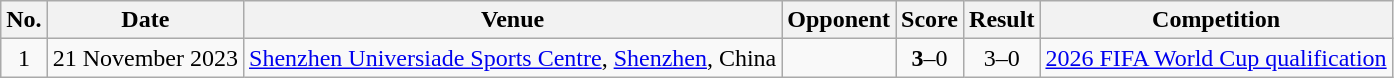<table class="wikitable">
<tr>
<th>No.</th>
<th>Date</th>
<th>Venue</th>
<th>Opponent</th>
<th>Score</th>
<th>Result</th>
<th>Competition</th>
</tr>
<tr>
<td style="text-align:center;">1</td>
<td>21 November 2023</td>
<td><a href='#'>Shenzhen Universiade Sports Centre</a>, <a href='#'>Shenzhen</a>, China</td>
<td></td>
<td style="text-align:center;"><strong>3</strong>–0</td>
<td style="text-align:center;">3–0</td>
<td><a href='#'>2026 FIFA World Cup qualification</a></td>
</tr>
</table>
